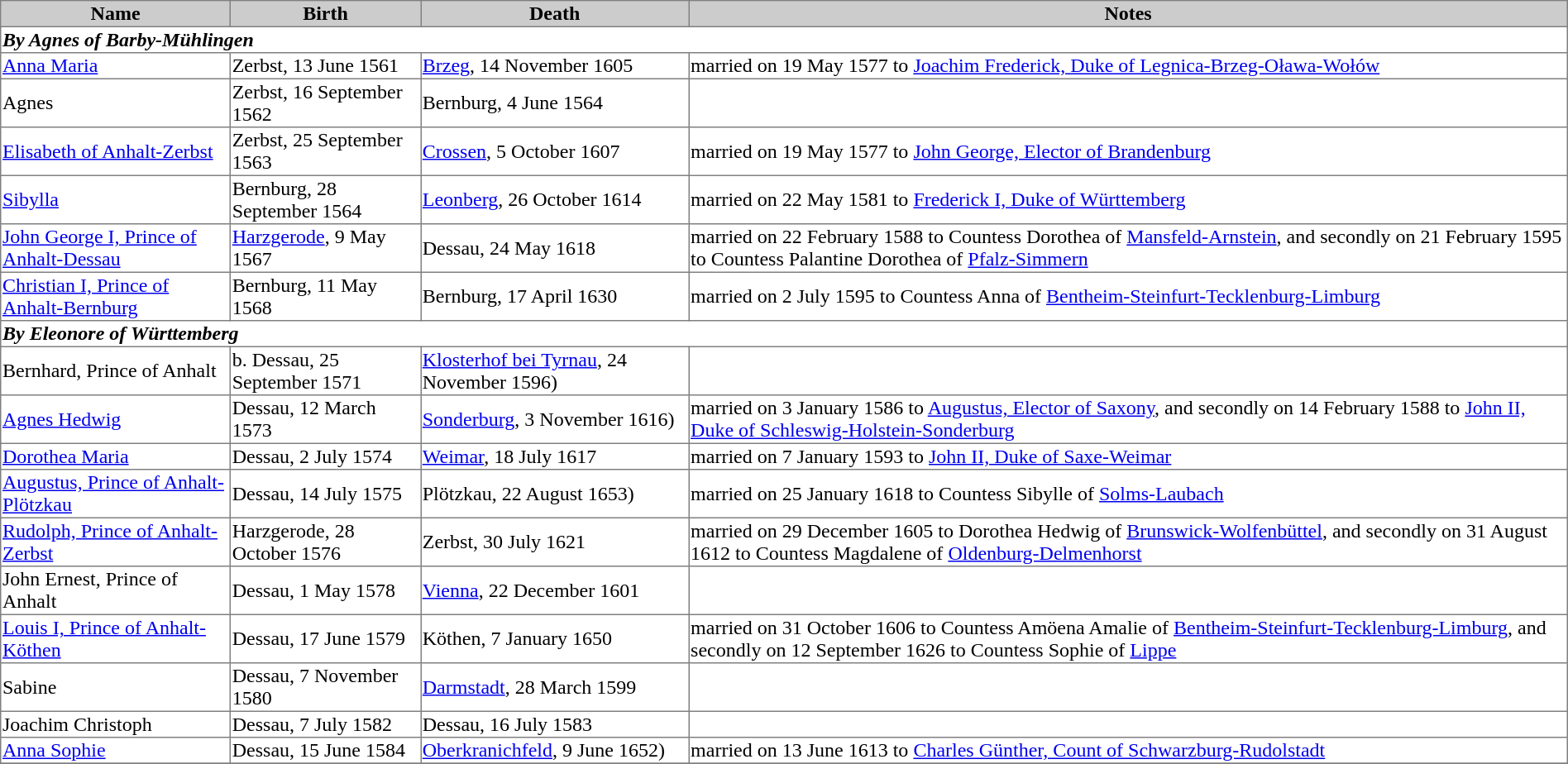<table border="1" style="border-collapse: collapse;">
<tr bgcolor="#cccccc">
<th>Name</th>
<th>Birth</th>
<th>Death</th>
<th>Notes</th>
</tr>
<tr>
<td colspan=4><strong><em>By Agnes of Barby-Mühlingen</em></strong></td>
</tr>
<tr>
<td><a href='#'>Anna Maria</a></td>
<td>Zerbst, 13 June 1561</td>
<td><a href='#'>Brzeg</a>, 14 November 1605</td>
<td>married on 19 May 1577 to <a href='#'>Joachim Frederick, Duke of Legnica-Brzeg-Oława-Wołów</a></td>
</tr>
<tr>
<td>Agnes</td>
<td>Zerbst, 16 September 1562</td>
<td>Bernburg, 4 June 1564</td>
<td></td>
</tr>
<tr>
<td><a href='#'>Elisabeth of Anhalt-Zerbst</a></td>
<td>Zerbst, 25 September 1563</td>
<td><a href='#'>Crossen</a>, 5 October 1607</td>
<td>married on 19 May 1577 to <a href='#'>John George, Elector of Brandenburg</a></td>
</tr>
<tr>
<td><a href='#'>Sibylla</a></td>
<td>Bernburg, 28 September 1564</td>
<td><a href='#'>Leonberg</a>, 26 October 1614</td>
<td>married on 22 May 1581 to <a href='#'>Frederick I, Duke of Württemberg</a></td>
</tr>
<tr>
<td><a href='#'>John George I, Prince of Anhalt-Dessau</a></td>
<td><a href='#'>Harzgerode</a>, 9 May 1567</td>
<td>Dessau, 24 May 1618</td>
<td>married on 22 February 1588 to Countess Dorothea of <a href='#'>Mansfeld-Arnstein</a>, and secondly on 21 February 1595 to Countess Palantine Dorothea of <a href='#'>Pfalz-Simmern</a></td>
</tr>
<tr>
<td><a href='#'>Christian I, Prince of Anhalt-Bernburg</a></td>
<td>Bernburg, 11 May 1568</td>
<td>Bernburg, 17 April 1630</td>
<td>married on 2 July 1595 to Countess Anna of <a href='#'>Bentheim-Steinfurt-Tecklenburg-Limburg</a></td>
</tr>
<tr>
<td colspan=4><strong><em>By Eleonore of Württemberg</em></strong></td>
</tr>
<tr>
<td>Bernhard, Prince of Anhalt</td>
<td>b. Dessau, 25 September 1571</td>
<td><a href='#'>Klosterhof bei Tyrnau</a>, 24 November 1596)</td>
<td></td>
</tr>
<tr>
<td><a href='#'>Agnes Hedwig</a></td>
<td>Dessau, 12 March 1573</td>
<td><a href='#'>Sonderburg</a>, 3 November 1616)</td>
<td>married on 3 January 1586 to <a href='#'>Augustus, Elector of Saxony</a>, and secondly on 14 February 1588 to <a href='#'>John II, Duke of Schleswig-Holstein-Sonderburg</a></td>
</tr>
<tr>
<td><a href='#'>Dorothea Maria</a></td>
<td>Dessau, 2 July 1574</td>
<td><a href='#'>Weimar</a>, 18 July 1617</td>
<td>married on 7 January 1593 to <a href='#'>John II, Duke of Saxe-Weimar</a></td>
</tr>
<tr>
<td><a href='#'>Augustus, Prince of Anhalt-Plötzkau</a></td>
<td>Dessau, 14 July 1575</td>
<td>Plötzkau, 22 August 1653)</td>
<td>married on 25 January 1618 to Countess Sibylle of <a href='#'>Solms-Laubach</a></td>
</tr>
<tr>
<td><a href='#'>Rudolph, Prince of Anhalt-Zerbst</a></td>
<td>Harzgerode, 28 October 1576</td>
<td>Zerbst, 30 July 1621</td>
<td>married on 29 December 1605 to Dorothea Hedwig of <a href='#'>Brunswick-Wolfenbüttel</a>, and secondly on 31 August 1612 to Countess Magdalene of <a href='#'>Oldenburg-Delmenhorst</a></td>
</tr>
<tr>
<td>John Ernest, Prince of Anhalt</td>
<td>Dessau, 1 May 1578</td>
<td><a href='#'>Vienna</a>, 22 December 1601</td>
<td></td>
</tr>
<tr>
<td><a href='#'>Louis I, Prince of Anhalt-Köthen</a></td>
<td>Dessau, 17 June 1579</td>
<td>Köthen, 7 January 1650</td>
<td>married on 31 October 1606 to Countess Amöena Amalie of <a href='#'>Bentheim-Steinfurt-Tecklenburg-Limburg</a>, and secondly on 12 September 1626 to Countess Sophie of <a href='#'>Lippe</a></td>
</tr>
<tr>
<td>Sabine</td>
<td>Dessau, 7 November 1580</td>
<td><a href='#'>Darmstadt</a>, 28 March 1599</td>
<td></td>
</tr>
<tr>
<td>Joachim Christoph</td>
<td>Dessau, 7 July 1582</td>
<td>Dessau, 16 July 1583</td>
<td></td>
</tr>
<tr>
<td><a href='#'>Anna Sophie</a></td>
<td>Dessau, 15 June 1584</td>
<td><a href='#'>Oberkranichfeld</a>, 9 June 1652)</td>
<td>married on 13 June 1613 to <a href='#'>Charles Günther, Count of Schwarzburg-Rudolstadt</a></td>
</tr>
<tr>
</tr>
</table>
